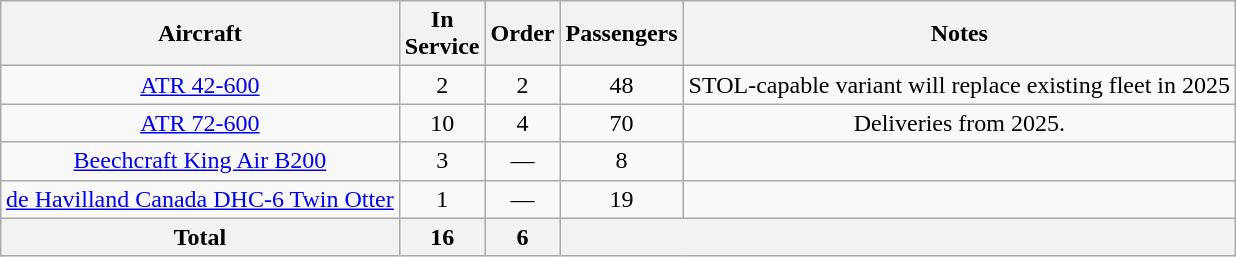<table class="wikitable" style="text-align:center;margin:auto;">
<tr>
<th>Aircraft</th>
<th>In<br>Service</th>
<th>Order</th>
<th>Passengers</th>
<th>Notes</th>
</tr>
<tr>
<td><a href='#'>ATR 42-600</a></td>
<td>2</td>
<td>2</td>
<td>48</td>
<td>STOL-capable variant will replace existing fleet in 2025</td>
</tr>
<tr>
<td><a href='#'>ATR 72-600</a></td>
<td>10</td>
<td>4</td>
<td>70</td>
<td>Deliveries from 2025.</td>
</tr>
<tr>
<td><a href='#'>Beechcraft King Air B200</a></td>
<td>3</td>
<td>—</td>
<td>8</td>
<td></td>
</tr>
<tr>
<td><a href='#'>de Havilland Canada DHC-6 Twin Otter</a></td>
<td>1</td>
<td>—</td>
<td>19</td>
<td></td>
</tr>
<tr>
<th>Total</th>
<th>16</th>
<th>6</th>
<th colspan="2"></th>
</tr>
</table>
